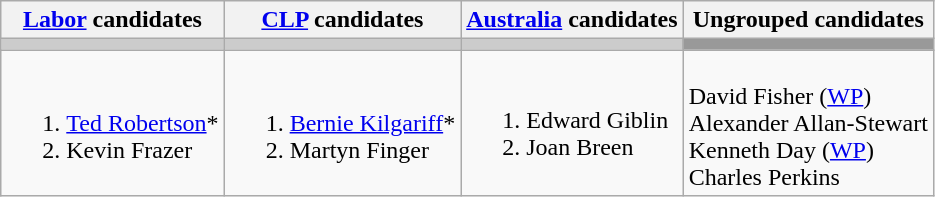<table class="wikitable">
<tr>
<th><a href='#'>Labor</a> candidates</th>
<th><a href='#'>CLP</a> candidates</th>
<th><a href='#'>Australia</a> candidates</th>
<th>Ungrouped candidates</th>
</tr>
<tr bgcolor="#cccccc">
<td></td>
<td></td>
<td></td>
<td bgcolor="#999999"></td>
</tr>
<tr>
<td><br><ol><li><a href='#'>Ted Robertson</a>*</li><li>Kevin Frazer</li></ol></td>
<td><br><ol><li><a href='#'>Bernie Kilgariff</a>*</li><li>Martyn Finger</li></ol></td>
<td valign=top><br><ol><li>Edward Giblin</li><li>Joan Breen</li></ol></td>
<td valign=top><br>David Fisher (<a href='#'>WP</a>)<br>
Alexander Allan-Stewart<br>
Kenneth Day (<a href='#'>WP</a>)<br>
Charles Perkins</td>
</tr>
</table>
